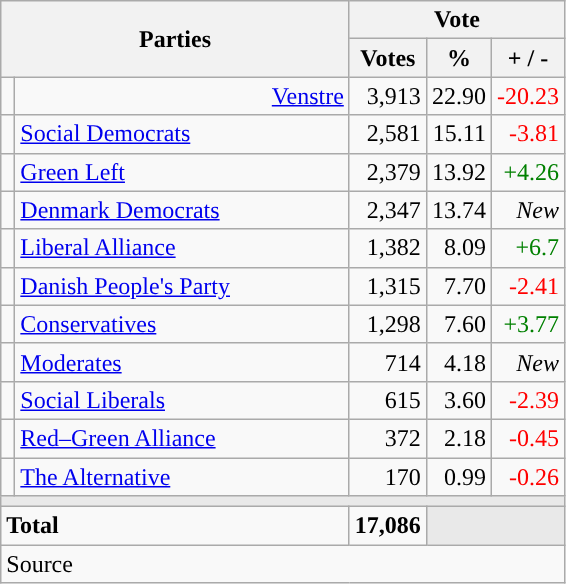<table class="wikitable" style="text-align:right;">
<tr>
<th style="text-align:centre;" rowspan="2" colspan="2" width="225">Parties</th>
<th colspan="3">Vote</th>
</tr>
<tr>
<th width="15">Votes</th>
<th width="15">%</th>
<th width="15">+ / -</th>
</tr>
<tr>
<td width=2 bgcolor=></td>
<td><a href='#'>Venstre</a></td>
<td>3,913</td>
<td>22.90</td>
<td style=color:red;>-20.23</td>
</tr>
<tr>
<td width=2 bgcolor=></td>
<td align=left><a href='#'>Social Democrats</a></td>
<td>2,581</td>
<td>15.11</td>
<td style=color:red;>-3.81</td>
</tr>
<tr>
<td width=2 bgcolor=></td>
<td align=left><a href='#'>Green Left</a></td>
<td>2,379</td>
<td>13.92</td>
<td style=color:green;>+4.26</td>
</tr>
<tr>
<td width=2 bgcolor=></td>
<td align=left><a href='#'>Denmark Democrats</a></td>
<td>2,347</td>
<td>13.74</td>
<td><em>New</em></td>
</tr>
<tr>
<td width=2 bgcolor=></td>
<td align=left><a href='#'>Liberal Alliance</a></td>
<td>1,382</td>
<td>8.09</td>
<td style=color:green;>+6.7</td>
</tr>
<tr>
<td width=2 bgcolor=></td>
<td align=left><a href='#'>Danish People's Party</a></td>
<td>1,315</td>
<td>7.70</td>
<td style=color:red;>-2.41</td>
</tr>
<tr>
<td width=2 bgcolor=></td>
<td align=left><a href='#'>Conservatives</a></td>
<td>1,298</td>
<td>7.60</td>
<td style=color:green;>+3.77</td>
</tr>
<tr>
<td width=2 bgcolor=></td>
<td align=left><a href='#'>Moderates</a></td>
<td>714</td>
<td>4.18</td>
<td><em>New</em></td>
</tr>
<tr>
<td width=2 bgcolor=></td>
<td align=left><a href='#'>Social Liberals</a></td>
<td>615</td>
<td>3.60</td>
<td style=color:red;>-2.39</td>
</tr>
<tr>
<td width=2 bgcolor=></td>
<td align=left><a href='#'>Red–Green Alliance</a></td>
<td>372</td>
<td>2.18</td>
<td style=color:red;>-0.45</td>
</tr>
<tr>
<td width=2 bgcolor=></td>
<td align=left><a href='#'>The Alternative</a></td>
<td>170</td>
<td>0.99</td>
<td style=color:red;>-0.26</td>
</tr>
<tr>
<td colspan="7" bgcolor="#E9E9E9"></td>
</tr>
<tr>
<td align="left" colspan="2"><strong>Total</strong></td>
<td><strong>17,086</strong></td>
<td bgcolor=#E9E9E9 colspan=2></td>
</tr>
<tr>
<td align="left" colspan="6">Source</td>
</tr>
</table>
